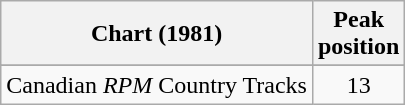<table class="wikitable sortable">
<tr>
<th align="left">Chart (1981)</th>
<th align="center">Peak<br>position</th>
</tr>
<tr>
</tr>
<tr>
<td align="left">Canadian <em>RPM</em> Country Tracks</td>
<td align="center">13</td>
</tr>
</table>
